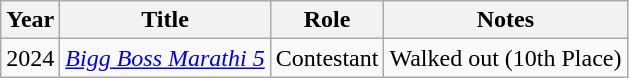<table class="wikitable">
<tr>
<th>Year</th>
<th>Title</th>
<th>Role</th>
<th>Notes</th>
</tr>
<tr>
<td>2024</td>
<td><em><a href='#'>Bigg Boss Marathi 5</a></em></td>
<td>Contestant</td>
<td>Walked out (10th Place)</td>
</tr>
</table>
